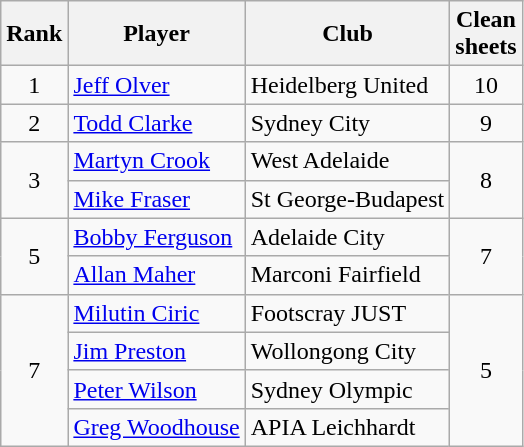<table class="wikitable" style="text-align:center">
<tr>
<th>Rank</th>
<th>Player</th>
<th>Club</th>
<th>Clean<br>sheets</th>
</tr>
<tr>
<td>1</td>
<td align="left"> <a href='#'>Jeff Olver</a></td>
<td align="left">Heidelberg United</td>
<td>10</td>
</tr>
<tr>
<td>2</td>
<td align="left"> <a href='#'>Todd Clarke</a></td>
<td align="left">Sydney City</td>
<td>9</td>
</tr>
<tr>
<td rowspan="2">3</td>
<td align="left"> <a href='#'>Martyn Crook</a></td>
<td align="left">West Adelaide</td>
<td rowspan="2">8</td>
</tr>
<tr>
<td align="left"> <a href='#'>Mike Fraser</a></td>
<td align="left">St George-Budapest</td>
</tr>
<tr>
<td rowspan="2">5</td>
<td align="left"> <a href='#'>Bobby Ferguson</a></td>
<td align="left">Adelaide City</td>
<td rowspan="2">7</td>
</tr>
<tr>
<td align="left"> <a href='#'>Allan Maher</a></td>
<td align="left">Marconi Fairfield</td>
</tr>
<tr>
<td rowspan="4">7</td>
<td align="left"> <a href='#'>Milutin Ciric</a></td>
<td align="left">Footscray JUST</td>
<td rowspan="4">5</td>
</tr>
<tr>
<td align="left"> <a href='#'>Jim Preston</a></td>
<td align="left">Wollongong City</td>
</tr>
<tr>
<td align="left"> <a href='#'>Peter Wilson</a></td>
<td align="left">Sydney Olympic</td>
</tr>
<tr>
<td align="left"> <a href='#'>Greg Woodhouse</a></td>
<td align="left">APIA Leichhardt</td>
</tr>
</table>
